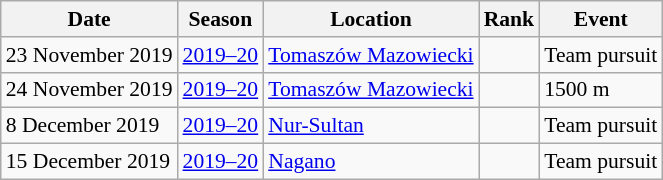<table class="wikitable sortable" style="font-size:90%" style="text-align:center">
<tr>
<th>Date</th>
<th>Season</th>
<th>Location</th>
<th>Rank</th>
<th>Event</th>
</tr>
<tr>
<td>23 November 2019</td>
<td><a href='#'>2019–20</a></td>
<td><a href='#'>Tomaszów Mazowiecki</a></td>
<td></td>
<td>Team pursuit</td>
</tr>
<tr>
<td>24 November 2019</td>
<td><a href='#'>2019–20</a></td>
<td><a href='#'>Tomaszów Mazowiecki</a></td>
<td></td>
<td>1500 m</td>
</tr>
<tr>
<td>8 December 2019</td>
<td><a href='#'>2019–20</a></td>
<td><a href='#'>Nur-Sultan</a></td>
<td></td>
<td>Team pursuit</td>
</tr>
<tr>
<td>15 December 2019</td>
<td><a href='#'>2019–20</a></td>
<td><a href='#'>Nagano</a></td>
<td></td>
<td>Team pursuit</td>
</tr>
</table>
